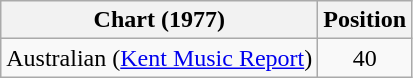<table class="wikitable">
<tr>
<th>Chart (1977)</th>
<th>Position</th>
</tr>
<tr>
<td>Australian (<a href='#'>Kent Music Report</a>)</td>
<td align="center">40</td>
</tr>
</table>
